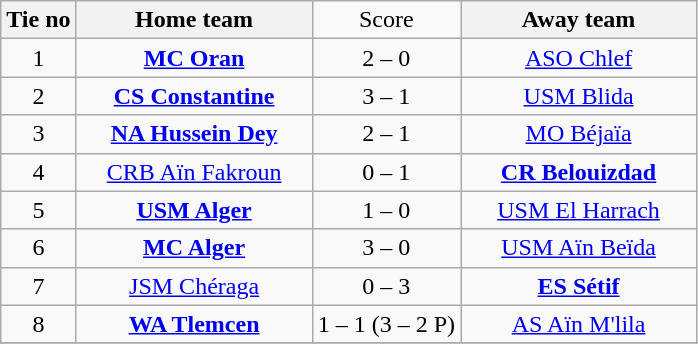<table class="wikitable" style="text-align:center">
<tr>
<th>Tie no</th>
<th style="width:150px;">Home team</th>
<td>Score</td>
<th style="width:150px;">Away team</th>
</tr>
<tr>
<td>1</td>
<td><strong><a href='#'>MC Oran</a></strong></td>
<td>2 – 0</td>
<td><a href='#'>ASO Chlef</a></td>
</tr>
<tr>
<td>2</td>
<td><strong><a href='#'>CS Constantine</a></strong></td>
<td>3 – 1</td>
<td><a href='#'>USM Blida</a></td>
</tr>
<tr>
<td>3</td>
<td><strong><a href='#'>NA Hussein Dey</a></strong></td>
<td>2 – 1</td>
<td><a href='#'>MO Béjaïa</a></td>
</tr>
<tr>
<td>4</td>
<td><a href='#'>CRB Aïn Fakroun</a></td>
<td>0 – 1</td>
<td><strong><a href='#'>CR Belouizdad</a></strong></td>
</tr>
<tr>
<td>5</td>
<td><strong><a href='#'>USM Alger</a></strong></td>
<td>1 – 0</td>
<td><a href='#'>USM El Harrach</a></td>
</tr>
<tr>
<td>6</td>
<td><strong><a href='#'>MC Alger</a></strong></td>
<td>3 – 0</td>
<td><a href='#'>USM Aïn Beïda</a></td>
</tr>
<tr>
<td>7</td>
<td><a href='#'>JSM Chéraga</a></td>
<td>0 – 3</td>
<td><strong><a href='#'>ES Sétif</a></strong></td>
</tr>
<tr>
<td>8</td>
<td><strong><a href='#'>WA Tlemcen</a></strong></td>
<td>1 – 1 (3 – 2 P)</td>
<td><a href='#'>AS Aïn M'lila</a></td>
</tr>
<tr>
</tr>
</table>
